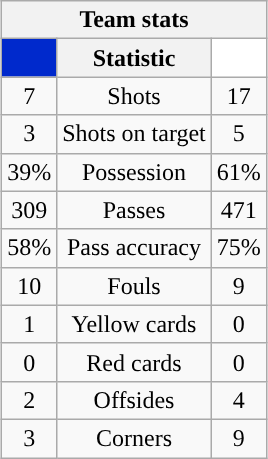<table class="wikitable" style="margin-left: auto; margin-right: auto; border: none; text-align:center;">
<tr>
<th colspan=3>Team stats</th>
</tr>
<tr>
<th style="background: #0029CC; color: #FFFFFF;"> <a href='#'></a></th>
<th>Statistic</th>
<th style="background: #FFFFFF; color: #2D2A4A;"> <a href='#'></a></th>
</tr>
<tr>
<td>7</td>
<td>Shots</td>
<td>17</td>
</tr>
<tr>
<td>3</td>
<td>Shots on target</td>
<td>5</td>
</tr>
<tr>
<td>39%</td>
<td>Possession</td>
<td>61%</td>
</tr>
<tr>
<td>309</td>
<td>Passes</td>
<td>471</td>
</tr>
<tr>
<td>58%</td>
<td>Pass accuracy</td>
<td>75%</td>
</tr>
<tr>
<td>10</td>
<td>Fouls</td>
<td>9</td>
</tr>
<tr>
<td>1</td>
<td>Yellow cards</td>
<td>0</td>
</tr>
<tr>
<td>0</td>
<td>Red cards</td>
<td>0</td>
</tr>
<tr>
<td>2</td>
<td>Offsides</td>
<td>4</td>
</tr>
<tr>
<td>3</td>
<td>Corners</td>
<td>9</td>
</tr>
</table>
